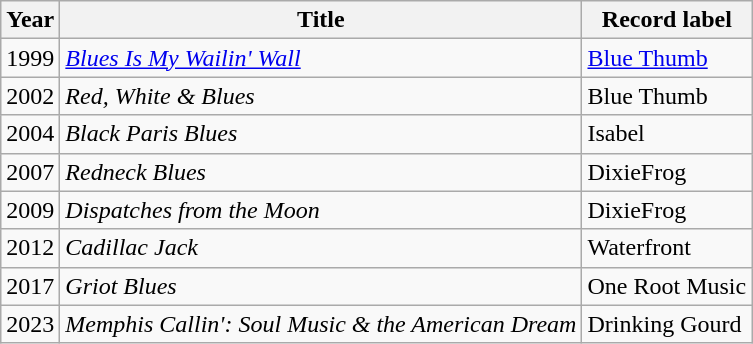<table class="wikitable sortable">
<tr>
<th>Year</th>
<th>Title</th>
<th>Record label</th>
</tr>
<tr>
<td>1999</td>
<td><em><a href='#'>Blues Is My Wailin' Wall</a></em></td>
<td style="text-align:left;"><a href='#'>Blue Thumb</a></td>
</tr>
<tr>
<td>2002</td>
<td><em>Red, White & Blues</em></td>
<td style="text-align:left;">Blue Thumb</td>
</tr>
<tr>
<td>2004</td>
<td><em>Black Paris Blues</em></td>
<td style="text-align:left;">Isabel</td>
</tr>
<tr>
<td>2007</td>
<td><em>Redneck Blues</em></td>
<td style="text-align:left;">DixieFrog</td>
</tr>
<tr>
<td>2009</td>
<td><em>Dispatches from the Moon</em></td>
<td style="text-align:left;">DixieFrog</td>
</tr>
<tr>
<td>2012</td>
<td><em>Cadillac Jack</em></td>
<td style="text-align:left;">Waterfront</td>
</tr>
<tr>
<td>2017</td>
<td><em>Griot Blues</em></td>
<td style="text-align:left;">One Root Music</td>
</tr>
<tr>
<td>2023</td>
<td><em>Memphis Callin': Soul Music & the American Dream</em></td>
<td style="text-align:left;">Drinking Gourd</td>
</tr>
</table>
